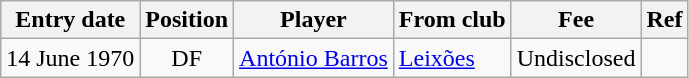<table class="wikitable">
<tr>
<th>Entry date</th>
<th>Position</th>
<th>Player</th>
<th>From club</th>
<th>Fee</th>
<th>Ref</th>
</tr>
<tr>
<td>14 June 1970</td>
<td style="text-align:center;">DF</td>
<td style="text-align:left;"><a href='#'>António Barros</a></td>
<td style="text-align:left;"><a href='#'>Leixões</a></td>
<td>Undisclosed</td>
<td></td>
</tr>
</table>
